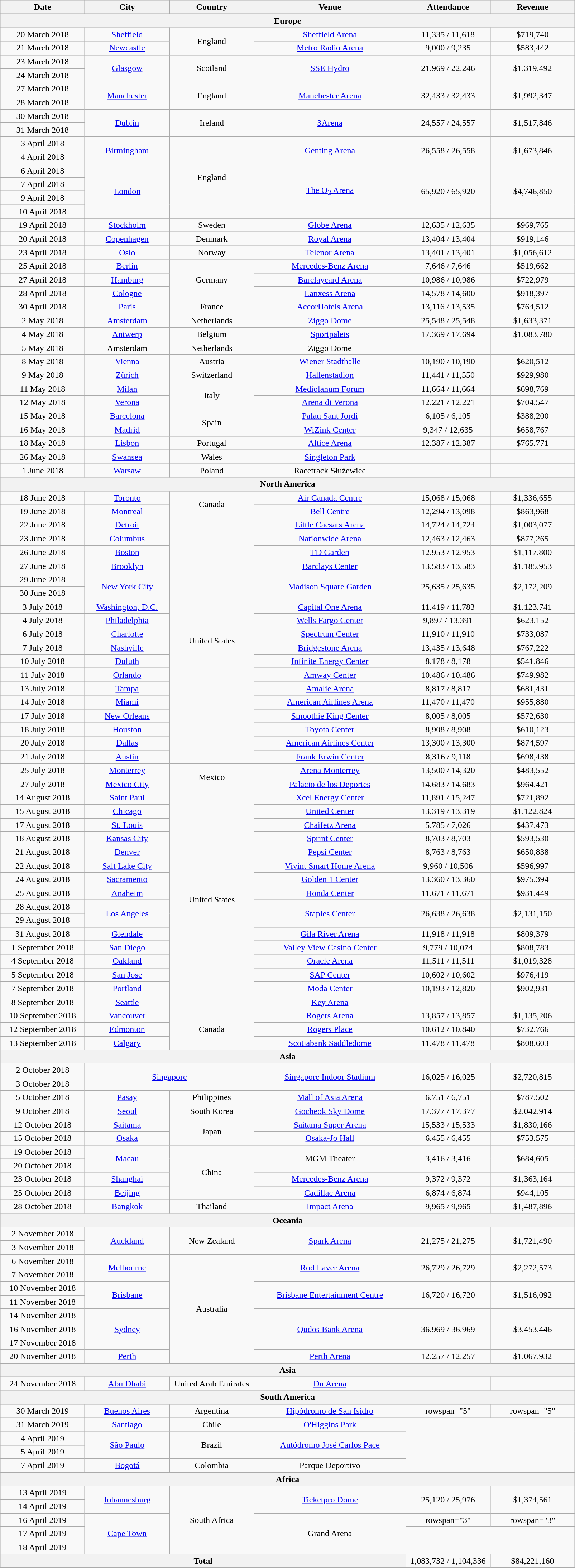<table class="wikitable" style="text-align:center;">
<tr>
<th style="width:150px;">Date</th>
<th style="width:150px;">City</th>
<th style="width:150px;">Country</th>
<th style="width:275px;">Venue</th>
<th style="width:150px;">Attendance</th>
<th style="width:150px;">Revenue</th>
</tr>
<tr>
<th colspan="6">Europe</th>
</tr>
<tr>
<td>20 March 2018</td>
<td><a href='#'>Sheffield</a></td>
<td rowspan="2">England</td>
<td><a href='#'>Sheffield Arena</a></td>
<td>11,335 / 11,618</td>
<td>$719,740</td>
</tr>
<tr>
<td>21 March 2018</td>
<td><a href='#'>Newcastle</a></td>
<td><a href='#'>Metro Radio Arena</a></td>
<td>9,000 / 9,235</td>
<td>$583,442</td>
</tr>
<tr>
<td>23 March 2018</td>
<td rowspan="2"><a href='#'>Glasgow</a></td>
<td rowspan="2">Scotland</td>
<td rowspan="2"><a href='#'>SSE Hydro</a></td>
<td rowspan="2">21,969 / 22,246</td>
<td rowspan="2">$1,319,492</td>
</tr>
<tr>
<td>24 March 2018</td>
</tr>
<tr>
<td>27 March 2018</td>
<td rowspan="2"><a href='#'>Manchester</a></td>
<td rowspan="2">England</td>
<td rowspan="2"><a href='#'>Manchester Arena</a></td>
<td rowspan="2">32,433 / 32,433</td>
<td rowspan="2">$1,992,347</td>
</tr>
<tr>
<td>28 March 2018</td>
</tr>
<tr>
<td>30 March 2018</td>
<td rowspan="2"><a href='#'>Dublin</a></td>
<td rowspan="2">Ireland</td>
<td rowspan="2"><a href='#'>3Arena</a></td>
<td rowspan="2">24,557 / 24,557</td>
<td rowspan="2">$1,517,846</td>
</tr>
<tr>
<td>31 March 2018</td>
</tr>
<tr>
<td>3 April 2018</td>
<td rowspan="2"><a href='#'>Birmingham</a></td>
<td rowspan="6">England</td>
<td rowspan="2"><a href='#'>Genting Arena</a></td>
<td rowspan="2">26,558 / 26,558</td>
<td rowspan="2">$1,673,846</td>
</tr>
<tr>
<td>4 April 2018</td>
</tr>
<tr>
<td>6 April 2018</td>
<td rowspan="4"><a href='#'>London</a></td>
<td rowspan="4"><a href='#'>The O<sub>2</sub> Arena</a></td>
<td rowspan="4">65,920 / 65,920</td>
<td rowspan="4">$4,746,850</td>
</tr>
<tr>
<td>7 April 2018</td>
</tr>
<tr>
<td>9 April 2018</td>
</tr>
<tr>
<td>10 April 2018</td>
</tr>
<tr>
</tr>
<tr>
<td>19 April 2018</td>
<td><a href='#'>Stockholm</a></td>
<td>Sweden</td>
<td><a href='#'>Globe Arena</a></td>
<td>12,635 / 12,635</td>
<td>$969,765</td>
</tr>
<tr>
<td>20 April 2018</td>
<td><a href='#'>Copenhagen</a></td>
<td>Denmark</td>
<td><a href='#'>Royal Arena</a></td>
<td>13,404 / 13,404</td>
<td>$919,146</td>
</tr>
<tr>
<td>23 April 2018</td>
<td><a href='#'>Oslo</a></td>
<td>Norway</td>
<td><a href='#'>Telenor Arena</a></td>
<td>13,401 / 13,401</td>
<td>$1,056,612</td>
</tr>
<tr>
<td>25 April 2018</td>
<td><a href='#'>Berlin</a></td>
<td rowspan="3">Germany</td>
<td><a href='#'>Mercedes-Benz Arena</a></td>
<td>7,646 / 7,646</td>
<td>$519,662</td>
</tr>
<tr>
<td>27 April 2018</td>
<td><a href='#'>Hamburg</a></td>
<td><a href='#'>Barclaycard Arena</a></td>
<td>10,986 / 10,986</td>
<td>$722,979</td>
</tr>
<tr>
<td>28 April 2018</td>
<td><a href='#'>Cologne</a></td>
<td><a href='#'>Lanxess Arena</a></td>
<td>14,578 / 14,600</td>
<td>$918,397</td>
</tr>
<tr>
<td>30 April 2018</td>
<td><a href='#'>Paris</a></td>
<td>France</td>
<td><a href='#'>AccorHotels Arena</a></td>
<td>13,116 / 13,535</td>
<td>$764,512</td>
</tr>
<tr>
<td>2 May 2018</td>
<td><a href='#'>Amsterdam</a></td>
<td>Netherlands</td>
<td><a href='#'>Ziggo Dome</a></td>
<td>25,548 / 25,548</td>
<td>$1,633,371</td>
</tr>
<tr>
<td>4 May 2018</td>
<td><a href='#'>Antwerp</a></td>
<td>Belgium</td>
<td><a href='#'>Sportpaleis</a></td>
<td>17,369 / 17,694</td>
<td>$1,083,780</td>
</tr>
<tr>
<td>5 May 2018</td>
<td>Amsterdam</td>
<td>Netherlands</td>
<td>Ziggo Dome</td>
<td>—</td>
<td>—</td>
</tr>
<tr>
<td>8 May 2018</td>
<td><a href='#'>Vienna</a></td>
<td>Austria</td>
<td><a href='#'>Wiener Stadthalle</a></td>
<td>10,190 / 10,190</td>
<td>$620,512</td>
</tr>
<tr>
<td>9 May 2018</td>
<td><a href='#'>Zürich</a></td>
<td>Switzerland</td>
<td><a href='#'>Hallenstadion</a></td>
<td>11,441 / 11,550</td>
<td>$929,980</td>
</tr>
<tr>
<td>11 May 2018</td>
<td><a href='#'>Milan</a></td>
<td rowspan="2">Italy</td>
<td><a href='#'>Mediolanum Forum</a></td>
<td>11,664 / 11,664</td>
<td>$698,769</td>
</tr>
<tr>
<td>12 May 2018</td>
<td><a href='#'>Verona</a></td>
<td><a href='#'>Arena di Verona</a></td>
<td>12,221 / 12,221</td>
<td>$704,547</td>
</tr>
<tr>
<td>15 May 2018</td>
<td><a href='#'>Barcelona</a></td>
<td rowspan="2">Spain</td>
<td><a href='#'>Palau Sant Jordi</a></td>
<td>6,105 / 6,105</td>
<td>$388,200</td>
</tr>
<tr>
<td>16 May 2018</td>
<td><a href='#'>Madrid</a></td>
<td><a href='#'>WiZink Center</a></td>
<td>9,347 / 12,635</td>
<td>$658,767</td>
</tr>
<tr>
<td>18 May 2018</td>
<td><a href='#'>Lisbon</a></td>
<td>Portugal</td>
<td><a href='#'>Altice Arena</a></td>
<td>12,387 / 12,387</td>
<td>$765,771</td>
</tr>
<tr>
<td>26 May 2018</td>
<td><a href='#'>Swansea</a></td>
<td>Wales</td>
<td><a href='#'>Singleton Park</a></td>
<td></td>
<td></td>
</tr>
<tr>
<td>1 June 2018</td>
<td><a href='#'>Warsaw</a></td>
<td>Poland</td>
<td>Racetrack Służewiec</td>
<td></td>
<td></td>
</tr>
<tr>
<th colspan="6">North America</th>
</tr>
<tr>
<td>18 June 2018</td>
<td><a href='#'>Toronto</a></td>
<td rowspan="2">Canada</td>
<td><a href='#'>Air Canada Centre</a></td>
<td>15,068 / 15,068</td>
<td>$1,336,655</td>
</tr>
<tr>
<td>19 June 2018</td>
<td><a href='#'>Montreal</a></td>
<td><a href='#'>Bell Centre</a></td>
<td>12,294 / 13,098</td>
<td>$863,968</td>
</tr>
<tr>
<td>22 June 2018</td>
<td><a href='#'>Detroit</a></td>
<td rowspan="18">United States</td>
<td><a href='#'>Little Caesars Arena</a></td>
<td>14,724 / 14,724</td>
<td>$1,003,077</td>
</tr>
<tr>
<td>23 June 2018</td>
<td><a href='#'>Columbus</a></td>
<td><a href='#'>Nationwide Arena</a></td>
<td>12,463 / 12,463</td>
<td>$877,265</td>
</tr>
<tr>
<td>26 June 2018</td>
<td><a href='#'>Boston</a></td>
<td><a href='#'>TD Garden</a></td>
<td>12,953 / 12,953</td>
<td>$1,117,800</td>
</tr>
<tr>
<td>27 June 2018</td>
<td><a href='#'>Brooklyn</a></td>
<td><a href='#'>Barclays Center</a></td>
<td>13,583 / 13,583</td>
<td>$1,185,953</td>
</tr>
<tr>
<td>29 June 2018</td>
<td rowspan="2"><a href='#'>New York City</a></td>
<td rowspan="2"><a href='#'>Madison Square Garden</a></td>
<td rowspan="2">25,635 / 25,635</td>
<td rowspan="2">$2,172,209</td>
</tr>
<tr>
<td>30 June 2018</td>
</tr>
<tr>
<td>3 July 2018</td>
<td><a href='#'>Washington, D.C.</a></td>
<td><a href='#'>Capital One Arena</a></td>
<td>11,419 / 11,783</td>
<td>$1,123,741</td>
</tr>
<tr>
<td>4 July 2018</td>
<td><a href='#'>Philadelphia</a></td>
<td><a href='#'>Wells Fargo Center</a></td>
<td>9,897 / 13,391</td>
<td>$623,152</td>
</tr>
<tr>
<td>6 July 2018</td>
<td><a href='#'>Charlotte</a></td>
<td><a href='#'>Spectrum Center</a></td>
<td>11,910 / 11,910</td>
<td>$733,087</td>
</tr>
<tr>
<td>7 July 2018</td>
<td><a href='#'>Nashville</a></td>
<td><a href='#'>Bridgestone Arena</a></td>
<td>13,435 / 13,648</td>
<td>$767,222</td>
</tr>
<tr>
<td>10 July 2018</td>
<td><a href='#'>Duluth</a></td>
<td><a href='#'>Infinite Energy Center</a></td>
<td>8,178 / 8,178</td>
<td>$541,846</td>
</tr>
<tr>
<td>11 July 2018</td>
<td><a href='#'>Orlando</a></td>
<td><a href='#'>Amway Center</a></td>
<td>10,486 / 10,486</td>
<td>$749,982</td>
</tr>
<tr>
<td>13 July 2018</td>
<td><a href='#'>Tampa</a></td>
<td><a href='#'>Amalie Arena</a></td>
<td>8,817 / 8,817</td>
<td>$681,431</td>
</tr>
<tr>
<td>14 July 2018</td>
<td><a href='#'>Miami</a></td>
<td><a href='#'>American Airlines Arena</a></td>
<td>11,470 / 11,470</td>
<td>$955,880</td>
</tr>
<tr>
<td>17 July 2018</td>
<td><a href='#'>New Orleans</a></td>
<td><a href='#'>Smoothie King Center</a></td>
<td>8,005 / 8,005</td>
<td>$572,630</td>
</tr>
<tr>
<td>18 July 2018</td>
<td><a href='#'>Houston</a></td>
<td><a href='#'>Toyota Center</a></td>
<td>8,908 / 8,908</td>
<td>$610,123</td>
</tr>
<tr>
<td>20 July 2018</td>
<td><a href='#'>Dallas</a></td>
<td><a href='#'>American Airlines Center</a></td>
<td>13,300 / 13,300</td>
<td>$874,597</td>
</tr>
<tr>
<td>21 July 2018</td>
<td><a href='#'>Austin</a></td>
<td><a href='#'>Frank Erwin Center</a></td>
<td>8,316 / 9,118</td>
<td>$698,438</td>
</tr>
<tr>
<td>25 July 2018</td>
<td><a href='#'>Monterrey</a></td>
<td rowspan="2">Mexico</td>
<td><a href='#'>Arena Monterrey</a></td>
<td>13,500 / 14,320</td>
<td>$483,552</td>
</tr>
<tr>
<td>27 July 2018</td>
<td><a href='#'>Mexico City</a></td>
<td><a href='#'>Palacio de los Deportes</a></td>
<td>14,683 / 14,683</td>
<td>$964,421</td>
</tr>
<tr>
<td>14 August 2018</td>
<td><a href='#'>Saint Paul</a></td>
<td rowspan="16">United States</td>
<td><a href='#'>Xcel Energy Center</a></td>
<td>11,891 / 15,247</td>
<td>$721,892</td>
</tr>
<tr>
<td>15 August 2018</td>
<td><a href='#'>Chicago</a></td>
<td><a href='#'>United Center</a></td>
<td>13,319 / 13,319</td>
<td>$1,122,824</td>
</tr>
<tr>
<td>17 August 2018</td>
<td><a href='#'>St. Louis</a></td>
<td><a href='#'>Chaifetz Arena</a></td>
<td>5,785 / 7,026</td>
<td>$437,473</td>
</tr>
<tr>
<td>18 August 2018</td>
<td><a href='#'>Kansas City</a></td>
<td><a href='#'>Sprint Center</a></td>
<td>8,703 / 8,703</td>
<td>$593,530</td>
</tr>
<tr>
<td>21 August 2018</td>
<td><a href='#'>Denver</a></td>
<td><a href='#'>Pepsi Center</a></td>
<td>8,763 / 8,763</td>
<td>$650,838</td>
</tr>
<tr>
<td>22 August 2018</td>
<td><a href='#'>Salt Lake City</a></td>
<td><a href='#'>Vivint Smart Home Arena</a></td>
<td>9,960 / 10,506</td>
<td>$596,997</td>
</tr>
<tr>
<td>24 August 2018</td>
<td><a href='#'>Sacramento</a></td>
<td><a href='#'>Golden 1 Center</a></td>
<td>13,360 / 13,360</td>
<td>$975,394</td>
</tr>
<tr>
<td>25 August 2018</td>
<td><a href='#'>Anaheim</a></td>
<td><a href='#'>Honda Center</a></td>
<td>11,671 / 11,671</td>
<td>$931,449</td>
</tr>
<tr>
<td>28 August 2018</td>
<td rowspan="2"><a href='#'>Los Angeles</a></td>
<td rowspan="2"><a href='#'>Staples Center</a></td>
<td rowspan="2">26,638 / 26,638</td>
<td rowspan="2">$2,131,150</td>
</tr>
<tr>
<td>29 August 2018</td>
</tr>
<tr>
<td>31 August 2018</td>
<td><a href='#'>Glendale</a></td>
<td><a href='#'>Gila River Arena</a></td>
<td>11,918 / 11,918</td>
<td>$809,379</td>
</tr>
<tr>
<td>1 September 2018</td>
<td><a href='#'>San Diego</a></td>
<td><a href='#'>Valley View Casino Center</a></td>
<td>9,779 / 10,074</td>
<td>$808,783</td>
</tr>
<tr>
<td>4 September 2018</td>
<td><a href='#'>Oakland</a></td>
<td><a href='#'>Oracle Arena</a></td>
<td>11,511 / 11,511</td>
<td>$1,019,328</td>
</tr>
<tr>
<td>5 September 2018</td>
<td><a href='#'>San Jose</a></td>
<td><a href='#'>SAP Center</a></td>
<td>10,602 / 10,602</td>
<td>$976,419</td>
</tr>
<tr>
<td>7 September 2018</td>
<td><a href='#'>Portland</a></td>
<td><a href='#'>Moda Center</a></td>
<td>10,193 / 12,820</td>
<td>$902,931</td>
</tr>
<tr>
<td>8 September 2018</td>
<td><a href='#'>Seattle</a></td>
<td><a href='#'>Key Arena</a></td>
<td></td>
<td></td>
</tr>
<tr>
<td>10 September 2018</td>
<td><a href='#'>Vancouver</a></td>
<td rowspan="3">Canada</td>
<td><a href='#'>Rogers Arena</a></td>
<td>13,857 / 13,857</td>
<td>$1,135,206</td>
</tr>
<tr>
<td>12 September 2018</td>
<td><a href='#'>Edmonton</a></td>
<td><a href='#'>Rogers Place</a></td>
<td>10,612 / 10,840</td>
<td>$732,766</td>
</tr>
<tr>
<td>13 September 2018</td>
<td><a href='#'>Calgary</a></td>
<td><a href='#'>Scotiabank Saddledome</a></td>
<td>11,478 / 11,478</td>
<td>$808,603</td>
</tr>
<tr>
<th colspan="6">Asia</th>
</tr>
<tr>
<td>2 October 2018</td>
<td rowspan="2" colspan="2"><a href='#'>Singapore</a></td>
<td rowspan="2"><a href='#'>Singapore Indoor Stadium</a></td>
<td rowspan="2">16,025 / 16,025</td>
<td rowspan="2">$2,720,815</td>
</tr>
<tr>
<td>3 October 2018</td>
</tr>
<tr>
<td>5 October 2018</td>
<td><a href='#'>Pasay</a></td>
<td>Philippines</td>
<td><a href='#'>Mall of Asia Arena</a></td>
<td>6,751 / 6,751</td>
<td>$787,502</td>
</tr>
<tr>
<td>9 October 2018</td>
<td><a href='#'>Seoul</a></td>
<td>South Korea</td>
<td><a href='#'>Gocheok Sky Dome</a></td>
<td>17,377 / 17,377</td>
<td>$2,042,914</td>
</tr>
<tr>
<td>12 October 2018</td>
<td><a href='#'>Saitama</a></td>
<td rowspan="2">Japan</td>
<td><a href='#'>Saitama Super Arena</a></td>
<td>15,533 / 15,533</td>
<td>$1,830,166</td>
</tr>
<tr>
<td>15 October 2018</td>
<td><a href='#'>Osaka</a></td>
<td><a href='#'>Osaka-Jo Hall</a></td>
<td>6,455 / 6,455</td>
<td>$753,575</td>
</tr>
<tr>
<td>19 October 2018</td>
<td rowspan="2"><a href='#'>Macau</a></td>
<td rowspan="4">China</td>
<td rowspan="2">MGM Theater</td>
<td rowspan="2">3,416 / 3,416</td>
<td rowspan="2">$684,605</td>
</tr>
<tr>
<td>20 October 2018</td>
</tr>
<tr>
<td>23 October 2018</td>
<td><a href='#'>Shanghai</a></td>
<td><a href='#'>Mercedes-Benz Arena</a></td>
<td>9,372 / 9,372</td>
<td>$1,363,164</td>
</tr>
<tr>
<td>25 October 2018</td>
<td><a href='#'>Beijing</a></td>
<td><a href='#'>Cadillac Arena</a></td>
<td>6,874 / 6,874</td>
<td>$944,105</td>
</tr>
<tr>
<td>28 October 2018</td>
<td><a href='#'>Bangkok</a></td>
<td>Thailand</td>
<td><a href='#'>Impact Arena</a></td>
<td>9,965 / 9,965</td>
<td>$1,487,896</td>
</tr>
<tr>
<th colspan="6">Oceania</th>
</tr>
<tr>
<td>2 November 2018</td>
<td rowspan="2"><a href='#'>Auckland</a></td>
<td rowspan="2">New Zealand</td>
<td rowspan="2"><a href='#'>Spark Arena</a></td>
<td rowspan="2">21,275 / 21,275</td>
<td rowspan="2">$1,721,490</td>
</tr>
<tr>
<td>3 November 2018</td>
</tr>
<tr>
<td>6 November 2018</td>
<td rowspan="2"><a href='#'>Melbourne</a></td>
<td rowspan="8">Australia</td>
<td rowspan="2"><a href='#'>Rod Laver Arena</a></td>
<td rowspan="2">26,729 / 26,729</td>
<td rowspan="2">$2,272,573</td>
</tr>
<tr>
<td>7 November 2018</td>
</tr>
<tr>
<td>10 November 2018</td>
<td rowspan="2"><a href='#'>Brisbane</a></td>
<td rowspan="2"><a href='#'>Brisbane Entertainment Centre</a></td>
<td rowspan="2">16,720 / 16,720</td>
<td rowspan="2">$1,516,092</td>
</tr>
<tr>
<td>11 November 2018</td>
</tr>
<tr>
<td>14 November 2018</td>
<td rowspan="3"><a href='#'>Sydney</a></td>
<td rowspan="3"><a href='#'>Qudos Bank Arena</a></td>
<td rowspan="3">36,969 / 36,969</td>
<td rowspan="3">$3,453,446</td>
</tr>
<tr>
<td>16 November 2018</td>
</tr>
<tr>
<td>17 November 2018</td>
</tr>
<tr>
<td>20 November 2018</td>
<td><a href='#'>Perth</a></td>
<td><a href='#'>Perth Arena</a></td>
<td>12,257 / 12,257</td>
<td>$1,067,932</td>
</tr>
<tr>
<th colspan="6">Asia</th>
</tr>
<tr>
<td>24 November 2018</td>
<td><a href='#'>Abu Dhabi</a></td>
<td>United Arab Emirates</td>
<td><a href='#'>Du Arena</a></td>
<td></td>
<td></td>
</tr>
<tr>
<th colspan="6">South America</th>
</tr>
<tr>
<td>30 March 2019</td>
<td><a href='#'>Buenos Aires</a></td>
<td>Argentina</td>
<td><a href='#'>Hipódromo de San Isidro</a></td>
<td>rowspan="5" </td>
<td>rowspan="5" </td>
</tr>
<tr>
<td>31 March 2019</td>
<td><a href='#'>Santiago</a></td>
<td>Chile</td>
<td><a href='#'>O'Higgins Park</a></td>
</tr>
<tr>
<td>4 April 2019</td>
<td rowspan="2"><a href='#'>São Paulo</a></td>
<td rowspan="2">Brazil</td>
<td rowspan="2"><a href='#'>Autódromo José Carlos Pace</a></td>
</tr>
<tr>
<td>5 April 2019</td>
</tr>
<tr>
<td>7 April 2019</td>
<td><a href='#'>Bogotá</a></td>
<td>Colombia</td>
<td>Parque Deportivo</td>
</tr>
<tr>
<th colspan="6">Africa</th>
</tr>
<tr>
<td>13 April 2019</td>
<td rowspan="2"><a href='#'>Johannesburg</a></td>
<td rowspan="5">South Africa</td>
<td rowspan="2"><a href='#'>Ticketpro Dome</a></td>
<td rowspan="2">25,120 / 25,976</td>
<td rowspan="2">$1,374,561</td>
</tr>
<tr>
<td>14 April 2019</td>
</tr>
<tr>
<td>16 April 2019</td>
<td rowspan="3"><a href='#'>Cape Town</a></td>
<td rowspan="3">Grand Arena</td>
<td>rowspan="3" </td>
<td>rowspan="3" </td>
</tr>
<tr>
<td>17 April 2019</td>
</tr>
<tr>
<td>18 April 2019</td>
</tr>
<tr>
<th colspan="4">Total</th>
<td>1,083,732 / 1,104,336</td>
<td>$84,221,160</td>
</tr>
</table>
